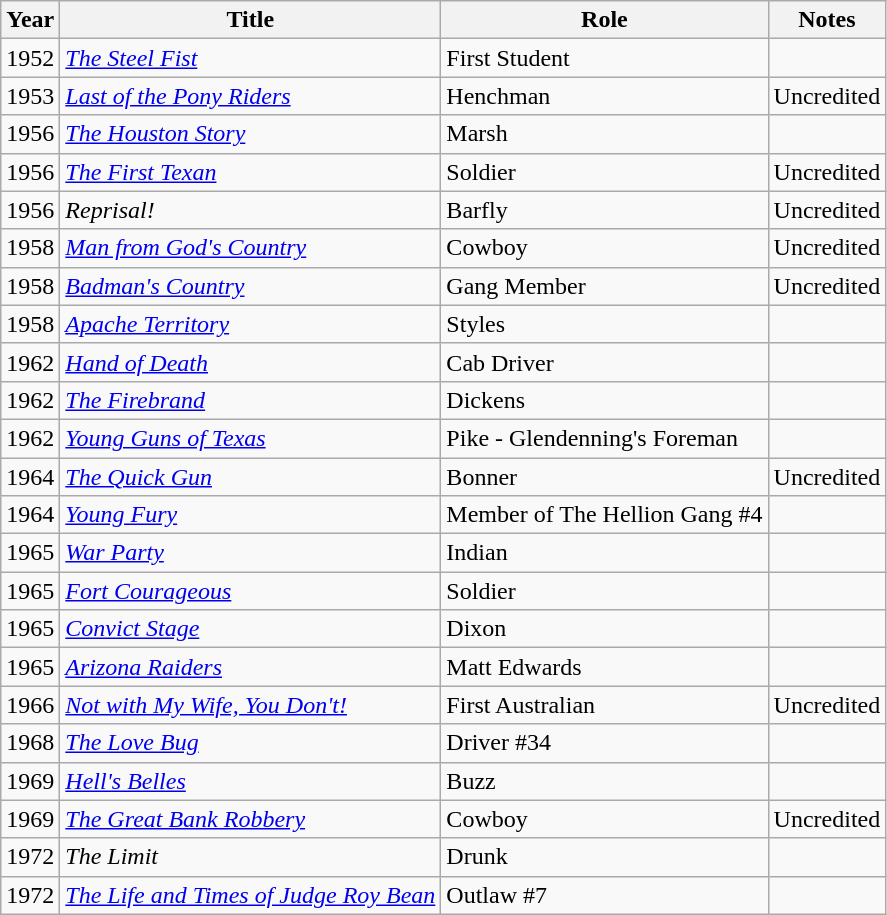<table class="wikitable">
<tr>
<th>Year</th>
<th>Title</th>
<th>Role</th>
<th>Notes</th>
</tr>
<tr>
<td>1952</td>
<td><em><a href='#'>The Steel Fist</a></em></td>
<td>First Student</td>
<td></td>
</tr>
<tr>
<td>1953</td>
<td><em><a href='#'>Last of the Pony Riders</a></em></td>
<td>Henchman</td>
<td>Uncredited</td>
</tr>
<tr>
<td>1956</td>
<td><em><a href='#'>The Houston Story</a></em></td>
<td>Marsh</td>
<td></td>
</tr>
<tr>
<td>1956</td>
<td><em><a href='#'>The First Texan</a></em></td>
<td>Soldier</td>
<td>Uncredited</td>
</tr>
<tr>
<td>1956</td>
<td><em>Reprisal!</em></td>
<td>Barfly</td>
<td>Uncredited</td>
</tr>
<tr>
<td>1958</td>
<td><em><a href='#'>Man from God's Country</a></em></td>
<td>Cowboy</td>
<td>Uncredited</td>
</tr>
<tr>
<td>1958</td>
<td><em><a href='#'>Badman's Country</a></em></td>
<td>Gang Member</td>
<td>Uncredited</td>
</tr>
<tr>
<td>1958</td>
<td><em><a href='#'>Apache Territory</a></em></td>
<td>Styles</td>
<td></td>
</tr>
<tr>
<td>1962</td>
<td><em><a href='#'>Hand of Death</a></em></td>
<td>Cab Driver</td>
<td></td>
</tr>
<tr>
<td>1962</td>
<td><em><a href='#'>The Firebrand</a></em></td>
<td>Dickens</td>
<td></td>
</tr>
<tr>
<td>1962</td>
<td><em><a href='#'>Young Guns of Texas</a></em></td>
<td>Pike - Glendenning's Foreman</td>
<td></td>
</tr>
<tr>
<td>1964</td>
<td><em><a href='#'>The Quick Gun</a></em></td>
<td>Bonner</td>
<td>Uncredited</td>
</tr>
<tr>
<td>1964</td>
<td><em><a href='#'>Young Fury</a></em></td>
<td>Member of The Hellion Gang #4</td>
<td></td>
</tr>
<tr>
<td>1965</td>
<td><em><a href='#'>War Party</a></em></td>
<td>Indian</td>
<td></td>
</tr>
<tr>
<td>1965</td>
<td><em><a href='#'>Fort Courageous</a></em></td>
<td>Soldier</td>
<td></td>
</tr>
<tr>
<td>1965</td>
<td><em><a href='#'>Convict Stage</a></em></td>
<td>Dixon</td>
<td></td>
</tr>
<tr>
<td>1965</td>
<td><em><a href='#'>Arizona Raiders</a></em></td>
<td>Matt Edwards</td>
<td></td>
</tr>
<tr>
<td>1966</td>
<td><em><a href='#'>Not with My Wife, You Don't!</a></em></td>
<td>First Australian</td>
<td>Uncredited</td>
</tr>
<tr>
<td>1968</td>
<td><em><a href='#'>The Love Bug</a></em></td>
<td>Driver #34</td>
<td></td>
</tr>
<tr>
<td>1969</td>
<td><em><a href='#'>Hell's Belles</a></em></td>
<td>Buzz</td>
<td></td>
</tr>
<tr>
<td>1969</td>
<td><em><a href='#'>The Great Bank Robbery</a></em></td>
<td>Cowboy</td>
<td>Uncredited</td>
</tr>
<tr>
<td>1972</td>
<td><em>The Limit</em></td>
<td>Drunk</td>
<td></td>
</tr>
<tr>
<td>1972</td>
<td><em><a href='#'>The Life and Times of Judge Roy Bean</a></em></td>
<td>Outlaw #7</td>
<td></td>
</tr>
</table>
